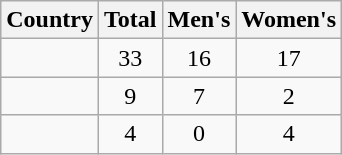<table class="wikitable sortable" style="text-align:center">
<tr>
<th>Country</th>
<th>Total</th>
<th>Men's</th>
<th>Women's</th>
</tr>
<tr>
<td align="left"></td>
<td>33</td>
<td>16</td>
<td>17</td>
</tr>
<tr>
<td align="left"></td>
<td>9</td>
<td>7</td>
<td>2</td>
</tr>
<tr>
<td align="left"></td>
<td>4</td>
<td>0</td>
<td>4</td>
</tr>
</table>
